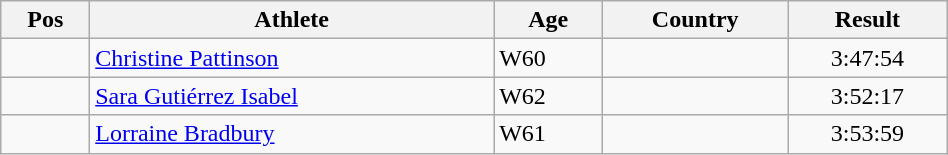<table class="wikitable"  style="text-align:center; width:50%;">
<tr>
<th>Pos</th>
<th>Athlete</th>
<th>Age</th>
<th>Country</th>
<th>Result</th>
</tr>
<tr>
<td align=center></td>
<td align=left><a href='#'>Christine Pattinson</a></td>
<td align=left>W60</td>
<td align=left></td>
<td>3:47:54</td>
</tr>
<tr>
<td align=center></td>
<td align=left><a href='#'>Sara Gutiérrez Isabel</a></td>
<td align=left>W62</td>
<td align=left></td>
<td>3:52:17</td>
</tr>
<tr>
<td align=center></td>
<td align=left><a href='#'>Lorraine Bradbury</a></td>
<td align=left>W61</td>
<td align=left></td>
<td>3:53:59</td>
</tr>
</table>
